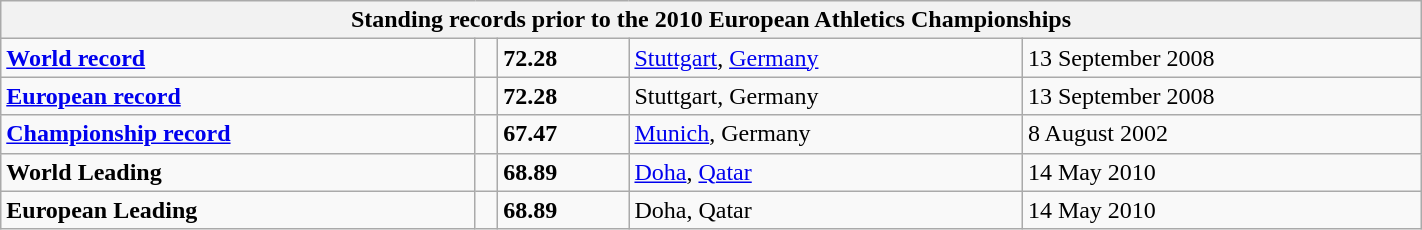<table class="wikitable" width=75%>
<tr>
<th colspan="5">Standing records prior to the 2010 European Athletics Championships</th>
</tr>
<tr>
<td><strong><a href='#'>World record</a></strong></td>
<td></td>
<td><strong>72.28</strong></td>
<td><a href='#'>Stuttgart</a>, <a href='#'>Germany</a></td>
<td>13 September 2008</td>
</tr>
<tr>
<td><strong><a href='#'>European record</a></strong></td>
<td></td>
<td><strong>72.28</strong></td>
<td>Stuttgart, Germany</td>
<td>13 September 2008</td>
</tr>
<tr>
<td><strong><a href='#'>Championship record</a></strong></td>
<td></td>
<td><strong>67.47</strong></td>
<td><a href='#'>Munich</a>, Germany</td>
<td>8 August 2002</td>
</tr>
<tr>
<td><strong>World Leading</strong></td>
<td></td>
<td><strong>68.89</strong></td>
<td><a href='#'>Doha</a>, <a href='#'>Qatar</a></td>
<td>14 May 2010</td>
</tr>
<tr>
<td><strong>European Leading</strong></td>
<td></td>
<td><strong>68.89</strong></td>
<td>Doha, Qatar</td>
<td>14 May 2010</td>
</tr>
</table>
